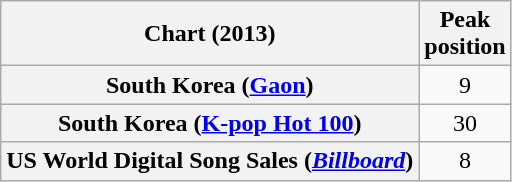<table class="wikitable sortable plainrowheaders" style="text-align:center">
<tr>
<th scope="col">Chart (2013)</th>
<th scope="col">Peak<br>position</th>
</tr>
<tr>
<th scope="row">South Korea (<a href='#'>Gaon</a>)</th>
<td>9</td>
</tr>
<tr>
<th scope="row">South Korea (<a href='#'>K-pop Hot 100</a>)</th>
<td>30</td>
</tr>
<tr>
<th scope="row">US World Digital Song Sales (<em><a href='#'>Billboard</a></em>)</th>
<td>8</td>
</tr>
</table>
